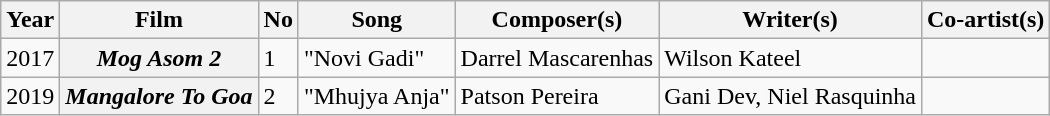<table class="wikitable">
<tr>
<th>Year</th>
<th>Film</th>
<th>No</th>
<th>Song</th>
<th>Composer(s)</th>
<th>Writer(s)</th>
<th>Co-artist(s)</th>
</tr>
<tr>
<td>2017</td>
<th><em>Mog Asom 2</em></th>
<td>1</td>
<td>"Novi Gadi"</td>
<td>Darrel Mascarenhas</td>
<td>Wilson Kateel</td>
<td></td>
</tr>
<tr>
<td>2019</td>
<th><em>Mangalore To Goa</em></th>
<td>2</td>
<td>"Mhujya Anja"</td>
<td>Patson Pereira</td>
<td>Gani Dev, Niel Rasquinha</td>
<td></td>
</tr>
</table>
